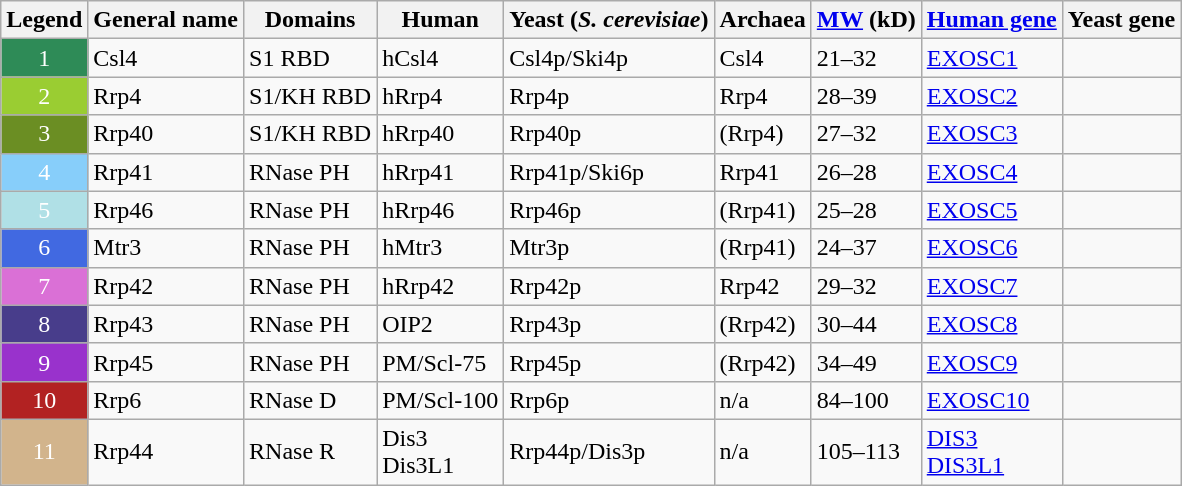<table class="wikitable sortable">
<tr>
<th>Legend</th>
<th>General name</th>
<th>Domains</th>
<th>Human</th>
<th>Yeast (<em>S. cerevisiae</em>)</th>
<th>Archaea</th>
<th><a href='#'>MW</a> (kD)</th>
<th><a href='#'>Human gene</a></th>
<th>Yeast gene</th>
</tr>
<tr>
<td style="background: #2E8B57; color:white;" align="center">1</td>
<td>Csl4</td>
<td>S1 RBD</td>
<td>hCsl4</td>
<td>Csl4p/Ski4p</td>
<td>Csl4</td>
<td>21–32</td>
<td><a href='#'>EXOSC1</a></td>
<td></td>
</tr>
<tr>
<td style="background: #9ACD32; color:white;" align="center">2</td>
<td>Rrp4</td>
<td>S1/KH RBD</td>
<td>hRrp4</td>
<td>Rrp4p</td>
<td>Rrp4</td>
<td>28–39</td>
<td><a href='#'>EXOSC2</a></td>
<td></td>
</tr>
<tr>
<td style="background: #6B8E23; color:white;" align="center">3</td>
<td>Rrp40</td>
<td>S1/KH RBD</td>
<td>hRrp40</td>
<td>Rrp40p</td>
<td>(Rrp4)</td>
<td>27–32</td>
<td><a href='#'>EXOSC3</a></td>
<td></td>
</tr>
<tr>
<td style="background: #87CEFA; color:white;" align="center">4</td>
<td>Rrp41</td>
<td>RNase PH</td>
<td>hRrp41</td>
<td>Rrp41p/Ski6p</td>
<td>Rrp41</td>
<td>26–28</td>
<td><a href='#'>EXOSC4</a></td>
<td></td>
</tr>
<tr>
<td style="background: #B0E0E6; color:white;" align="center">5</td>
<td>Rrp46</td>
<td>RNase PH</td>
<td>hRrp46</td>
<td>Rrp46p</td>
<td>(Rrp41)</td>
<td>25–28</td>
<td><a href='#'>EXOSC5</a></td>
<td></td>
</tr>
<tr>
<td style="background: #4169E1; color:white;" align="center">6</td>
<td>Mtr3</td>
<td>RNase PH</td>
<td>hMtr3</td>
<td>Mtr3p</td>
<td>(Rrp41)</td>
<td>24–37</td>
<td><a href='#'>EXOSC6</a></td>
<td></td>
</tr>
<tr>
<td style="background: #DA70D6; color:white;" align="center">7</td>
<td>Rrp42</td>
<td>RNase PH</td>
<td>hRrp42</td>
<td>Rrp42p</td>
<td>Rrp42</td>
<td>29–32</td>
<td><a href='#'>EXOSC7</a></td>
<td></td>
</tr>
<tr>
<td style="background: #483D8B; color:white;" align="center">8</td>
<td>Rrp43</td>
<td>RNase PH</td>
<td>OIP2</td>
<td>Rrp43p</td>
<td>(Rrp42)</td>
<td>30–44</td>
<td><a href='#'>EXOSC8</a></td>
<td></td>
</tr>
<tr>
<td style="background: #9932CC; color:white;" align="center">9</td>
<td>Rrp45</td>
<td>RNase PH</td>
<td>PM/Scl-75</td>
<td>Rrp45p</td>
<td>(Rrp42)</td>
<td>34–49</td>
<td><a href='#'>EXOSC9</a></td>
<td></td>
</tr>
<tr>
<td style="background: #B22222; color:white;" align="center">10</td>
<td>Rrp6</td>
<td>RNase D</td>
<td>PM/Scl-100</td>
<td>Rrp6p</td>
<td>n/a</td>
<td>84–100</td>
<td><a href='#'>EXOSC10</a></td>
<td></td>
</tr>
<tr>
<td style="background: #D2B48C; color:white;" align="center">11</td>
<td>Rrp44</td>
<td>RNase R</td>
<td>Dis3<br>Dis3L1</td>
<td>Rrp44p/Dis3p</td>
<td>n/a</td>
<td>105–113</td>
<td><a href='#'>DIS3</a><br><a href='#'>DIS3L1</a></td>
<td></td>
</tr>
</table>
